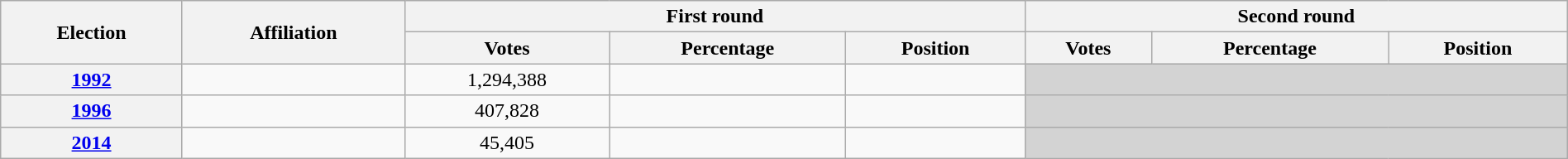<table class=wikitable width=100%>
<tr>
<th rowspan=2>Election</th>
<th rowspan=2>Affiliation</th>
<th colspan=3>First round</th>
<th colspan=3>Second round</th>
</tr>
<tr>
<th>Votes</th>
<th>Percentage</th>
<th>Position</th>
<th>Votes</th>
<th>Percentage</th>
<th>Position</th>
</tr>
<tr align=center>
<th><a href='#'>1992</a></th>
<td></td>
<td>1,294,388</td>
<td></td>
<td></td>
<td bgcolor=lightgrey colspan=3></td>
</tr>
<tr align=center>
<th><a href='#'>1996</a></th>
<td></td>
<td>407,828</td>
<td></td>
<td></td>
<td bgcolor=lightgrey colspan=3></td>
</tr>
<tr align=center>
<th><a href='#'>2014</a></th>
<td></td>
<td>45,405</td>
<td></td>
<td></td>
<td bgcolor=lightgrey colspan=3></td>
</tr>
</table>
